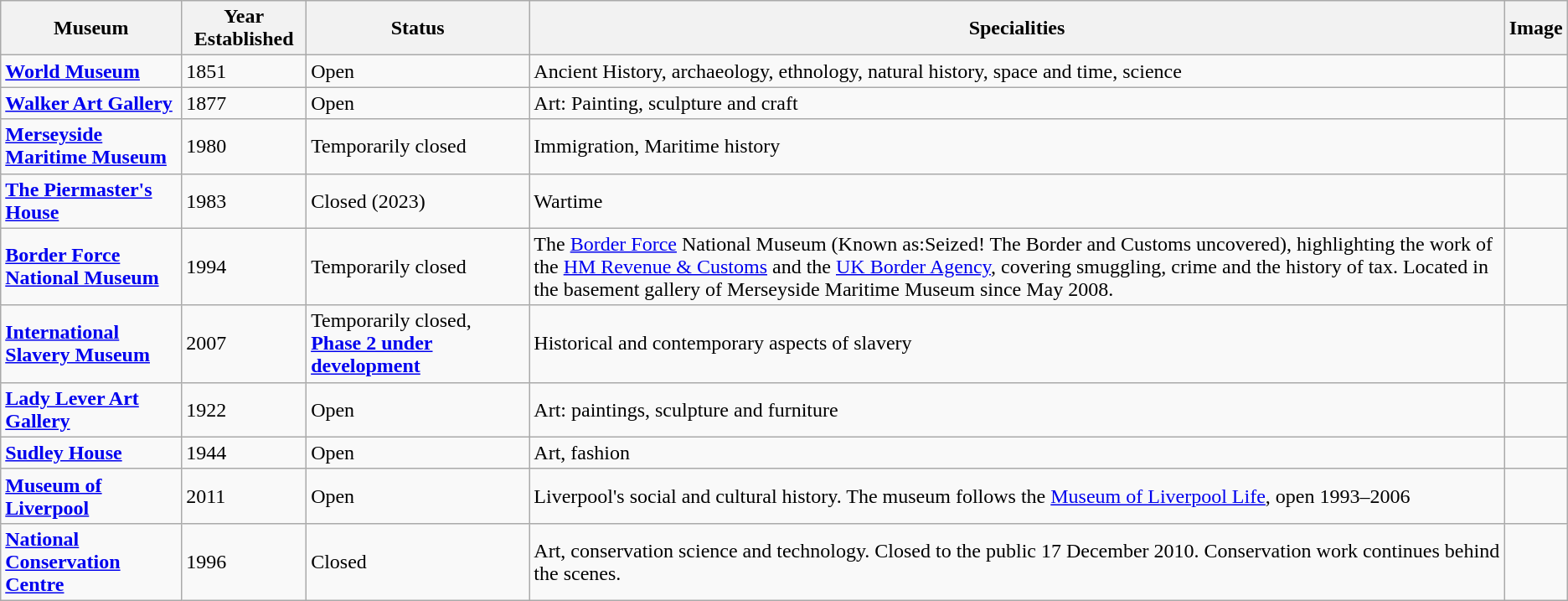<table class="wikitable">
<tr>
<th>Museum</th>
<th>Year Established</th>
<th>Status</th>
<th>Specialities</th>
<th>Image</th>
</tr>
<tr>
<td><strong><a href='#'>World Museum</a></strong></td>
<td>1851</td>
<td>Open</td>
<td>Ancient History, archaeology, ethnology, natural history, space and time, science</td>
<td></td>
</tr>
<tr>
<td><strong><a href='#'>Walker Art Gallery</a></strong></td>
<td>1877</td>
<td>Open</td>
<td>Art: Painting, sculpture and craft</td>
<td></td>
</tr>
<tr>
<td><strong><a href='#'>Merseyside Maritime Museum</a></strong></td>
<td>1980</td>
<td>Temporarily closed</td>
<td>Immigration, Maritime history</td>
<td></td>
</tr>
<tr>
<td><strong><a href='#'>The Piermaster's House</a></strong></td>
<td>1983</td>
<td>Closed (2023)</td>
<td>Wartime</td>
<td></td>
</tr>
<tr>
<td><strong><a href='#'>Border Force National Museum</a></strong></td>
<td>1994</td>
<td>Temporarily closed</td>
<td>The <a href='#'>Border Force</a> National Museum (Known as:Seized! The Border and Customs uncovered), highlighting the work of the <a href='#'>HM Revenue & Customs</a> and the <a href='#'>UK Border Agency</a>, covering smuggling, crime and the history of tax. Located in the basement gallery of Merseyside Maritime Museum since May 2008.</td>
<td></td>
</tr>
<tr>
<td><strong><a href='#'>International Slavery Museum</a></strong></td>
<td>2007</td>
<td>Temporarily closed, <strong><a href='#'>Phase 2 under development</a></strong></td>
<td>Historical and contemporary aspects of slavery</td>
<td></td>
</tr>
<tr>
<td><strong><a href='#'>Lady Lever Art Gallery</a></strong></td>
<td>1922</td>
<td>Open</td>
<td>Art: paintings, sculpture and furniture</td>
<td></td>
</tr>
<tr>
<td><strong><a href='#'>Sudley House</a></strong></td>
<td>1944</td>
<td>Open</td>
<td>Art, fashion</td>
<td></td>
</tr>
<tr>
<td><strong><a href='#'>Museum of Liverpool</a></strong></td>
<td>2011</td>
<td>Open</td>
<td>Liverpool's social and cultural history. The museum follows the <a href='#'>Museum of Liverpool Life</a>, open 1993–2006</td>
<td></td>
</tr>
<tr>
<td><strong><a href='#'>National Conservation Centre</a></strong></td>
<td>1996</td>
<td>Closed</td>
<td>Art, conservation science and technology. Closed to the public 17 December 2010. Conservation work continues behind the scenes.</td>
<td></td>
</tr>
</table>
